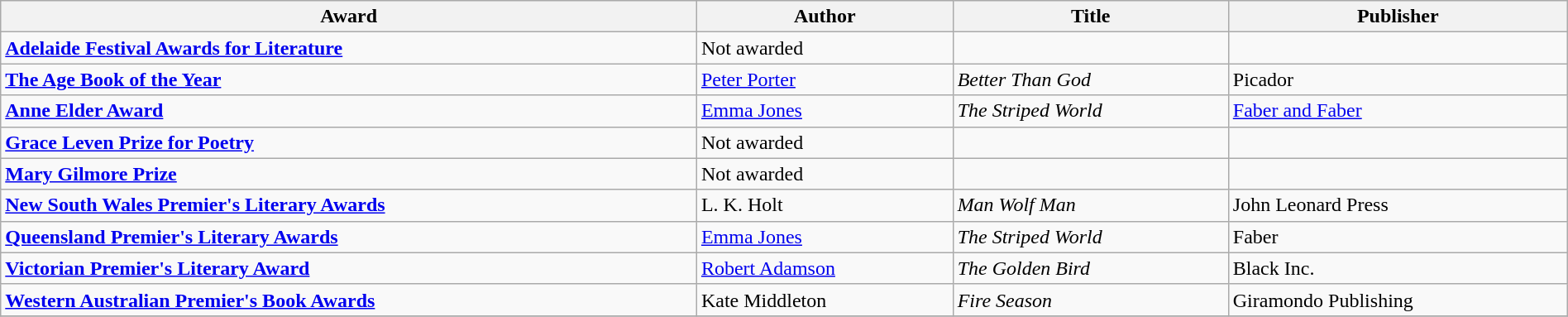<table class="wikitable" width=100%>
<tr>
<th>Award</th>
<th>Author</th>
<th>Title</th>
<th>Publisher</th>
</tr>
<tr>
<td><strong><a href='#'>Adelaide Festival Awards for Literature</a></strong></td>
<td>Not awarded</td>
<td></td>
<td></td>
</tr>
<tr>
<td><strong><a href='#'>The Age Book of the Year</a></strong></td>
<td><a href='#'>Peter Porter</a></td>
<td><em>Better Than God</em></td>
<td>Picador</td>
</tr>
<tr>
<td><strong><a href='#'>Anne Elder Award</a></strong></td>
<td><a href='#'>Emma Jones</a></td>
<td><em>The Striped World</em></td>
<td><a href='#'>Faber and Faber</a></td>
</tr>
<tr>
<td><strong><a href='#'>Grace Leven Prize for Poetry</a></strong></td>
<td>Not awarded</td>
<td></td>
<td></td>
</tr>
<tr>
<td><strong><a href='#'>Mary Gilmore Prize</a></strong></td>
<td>Not awarded</td>
<td></td>
<td></td>
</tr>
<tr>
<td><strong><a href='#'>New South Wales Premier's Literary Awards</a></strong></td>
<td>L. K. Holt</td>
<td><em>Man Wolf Man</em></td>
<td>John Leonard Press</td>
</tr>
<tr>
<td><strong><a href='#'>Queensland Premier's Literary Awards</a></strong></td>
<td><a href='#'>Emma Jones</a></td>
<td><em>The Striped World</em></td>
<td>Faber</td>
</tr>
<tr>
<td><strong><a href='#'>Victorian Premier's Literary Award</a></strong></td>
<td><a href='#'>Robert Adamson</a></td>
<td><em>The Golden Bird</em></td>
<td>Black Inc.</td>
</tr>
<tr>
<td><strong><a href='#'>Western Australian Premier's Book Awards</a></strong></td>
<td>Kate Middleton</td>
<td><em>Fire Season</em></td>
<td>Giramondo Publishing</td>
</tr>
<tr>
</tr>
</table>
